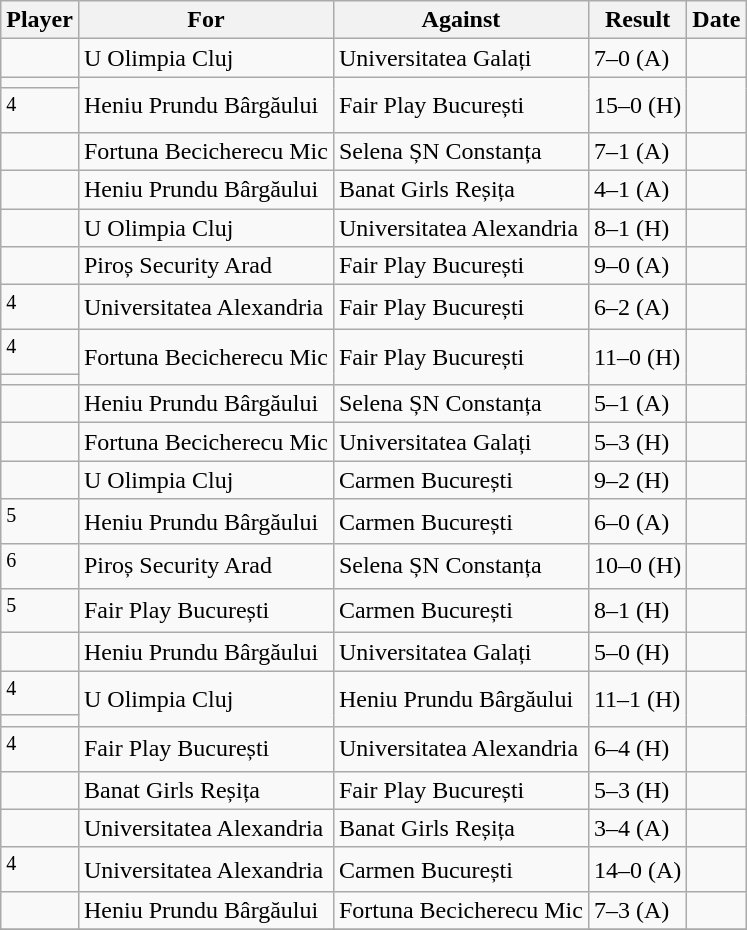<table class="wikitable">
<tr>
<th>Player</th>
<th>For</th>
<th>Against</th>
<th>Result</th>
<th>Date</th>
</tr>
<tr>
<td> </td>
<td>U Olimpia Cluj</td>
<td>Universitatea Galați</td>
<td>7–0 (A)</td>
<td></td>
</tr>
<tr>
<td> </td>
<td rowspan="2">Heniu Prundu Bârgăului</td>
<td rowspan="2">Fair Play București</td>
<td rowspan="2">15–0 (H)</td>
<td rowspan="2"></td>
</tr>
<tr>
<td> <sup>4</sup></td>
</tr>
<tr>
<td> </td>
<td>Fortuna Becicherecu Mic</td>
<td>Selena ȘN Constanța</td>
<td>7–1 (A)</td>
<td></td>
</tr>
<tr>
<td> </td>
<td>Heniu Prundu Bârgăului</td>
<td>Banat Girls Reșița</td>
<td>4–1 (A)</td>
<td></td>
</tr>
<tr>
<td> </td>
<td>U Olimpia Cluj</td>
<td>Universitatea Alexandria</td>
<td>8–1 (H)</td>
<td></td>
</tr>
<tr>
<td> </td>
<td>Piroș Security Arad</td>
<td>Fair Play București</td>
<td>9–0 (A)</td>
<td></td>
</tr>
<tr>
<td> <sup>4</sup></td>
<td>Universitatea Alexandria</td>
<td>Fair Play București</td>
<td>6–2 (A)</td>
<td></td>
</tr>
<tr>
<td> <sup>4</sup></td>
<td rowspan="2">Fortuna Becicherecu Mic</td>
<td rowspan="2">Fair Play București</td>
<td rowspan="2">11–0 (H)</td>
<td rowspan="2"></td>
</tr>
<tr>
<td> </td>
</tr>
<tr>
<td> </td>
<td>Heniu Prundu Bârgăului</td>
<td>Selena ȘN Constanța</td>
<td>5–1 (A)</td>
<td></td>
</tr>
<tr>
<td> </td>
<td>Fortuna Becicherecu Mic</td>
<td>Universitatea Galați</td>
<td>5–3 (H)</td>
<td></td>
</tr>
<tr>
<td> </td>
<td>U Olimpia Cluj</td>
<td>Carmen București</td>
<td>9–2 (H)</td>
<td></td>
</tr>
<tr>
<td> <sup>5</sup></td>
<td>Heniu Prundu Bârgăului</td>
<td>Carmen București</td>
<td>6–0 (A)</td>
<td></td>
</tr>
<tr>
<td> <sup>6</sup></td>
<td>Piroș Security Arad</td>
<td>Selena ȘN Constanța</td>
<td>10–0 (H)</td>
<td></td>
</tr>
<tr>
<td> <sup>5</sup></td>
<td>Fair Play București</td>
<td>Carmen București</td>
<td>8–1 (H)</td>
<td></td>
</tr>
<tr>
<td> </td>
<td>Heniu Prundu Bârgăului</td>
<td>Universitatea Galați</td>
<td>5–0 (H)</td>
<td></td>
</tr>
<tr>
<td> <sup>4</sup></td>
<td rowspan="2">U Olimpia Cluj</td>
<td rowspan="2">Heniu Prundu Bârgăului</td>
<td rowspan="2">11–1 (H)</td>
<td rowspan="2"></td>
</tr>
<tr>
<td> </td>
</tr>
<tr>
<td> <sup>4</sup></td>
<td>Fair Play București</td>
<td>Universitatea Alexandria</td>
<td>6–4 (H)</td>
<td></td>
</tr>
<tr>
<td> </td>
<td>Banat Girls Reșița</td>
<td>Fair Play București</td>
<td>5–3 (H)</td>
<td></td>
</tr>
<tr>
<td> </td>
<td>Universitatea Alexandria</td>
<td>Banat Girls Reșița</td>
<td>3–4 (A)</td>
<td></td>
</tr>
<tr>
<td> <sup>4</sup></td>
<td>Universitatea Alexandria</td>
<td>Carmen București</td>
<td>14–0 (A)</td>
<td></td>
</tr>
<tr>
<td> </td>
<td>Heniu Prundu Bârgăului</td>
<td>Fortuna Becicherecu Mic</td>
<td>7–3 (A)</td>
<td></td>
</tr>
<tr>
</tr>
</table>
